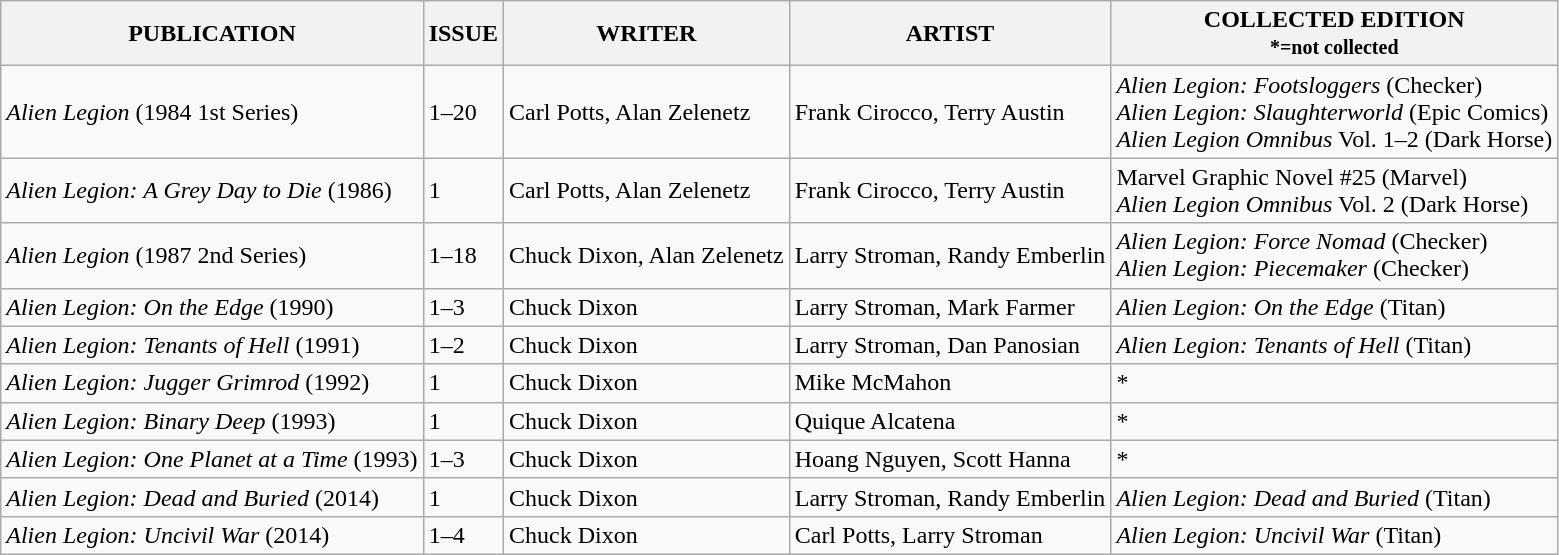<table class="wikitable">
<tr>
<th>PUBLICATION</th>
<th>ISSUE</th>
<th>WRITER</th>
<th>ARTIST</th>
<th>COLLECTED EDITION<br><small><strong>*=not collected</strong></small></th>
</tr>
<tr>
<td><em>Alien Legion</em> (1984 1st Series)</td>
<td>1–20</td>
<td>Carl Potts, Alan Zelenetz</td>
<td>Frank Cirocco, Terry Austin</td>
<td><em>Alien Legion: Footsloggers</em> (Checker)<br><em>Alien Legion: Slaughterworld</em> (Epic Comics)<br><em>Alien Legion Omnibus</em> Vol. 1–2 (Dark Horse)</td>
</tr>
<tr>
<td><em>Alien Legion: A Grey Day to Die</em> (1986)</td>
<td>1</td>
<td>Carl Potts, Alan Zelenetz</td>
<td>Frank Cirocco, Terry Austin</td>
<td>Marvel Graphic Novel #25 (Marvel)<br><em>Alien Legion Omnibus</em> Vol. 2 (Dark Horse)</td>
</tr>
<tr>
<td><em>Alien Legion</em> (1987 2nd Series)</td>
<td>1–18</td>
<td>Chuck Dixon, Alan Zelenetz</td>
<td>Larry Stroman, Randy Emberlin</td>
<td><em>Alien Legion: Force Nomad</em> (Checker)<br><em>Alien Legion: Piecemaker</em> (Checker)</td>
</tr>
<tr>
<td><em>Alien Legion: On the Edge</em> (1990)</td>
<td>1–3</td>
<td>Chuck Dixon</td>
<td>Larry Stroman, Mark Farmer</td>
<td><em>Alien Legion: On the Edge</em> (Titan)</td>
</tr>
<tr>
<td><em>Alien Legion: Tenants of Hell</em> (1991)</td>
<td>1–2</td>
<td>Chuck Dixon</td>
<td>Larry Stroman, Dan Panosian</td>
<td><em>Alien Legion: Tenants of Hell</em> (Titan)</td>
</tr>
<tr>
<td><em>Alien Legion: Jugger Grimrod</em> (1992)</td>
<td>1</td>
<td>Chuck Dixon</td>
<td>Mike McMahon</td>
<td>*</td>
</tr>
<tr>
<td><em>Alien Legion: Binary Deep</em> (1993)</td>
<td>1</td>
<td>Chuck Dixon</td>
<td>Quique Alcatena</td>
<td>*</td>
</tr>
<tr>
<td><em>Alien Legion: One Planet at a Time</em> (1993)</td>
<td>1–3</td>
<td>Chuck Dixon</td>
<td>Hoang Nguyen, Scott Hanna</td>
<td>*</td>
</tr>
<tr>
<td><em>Alien Legion: Dead and Buried</em> (2014)</td>
<td>1</td>
<td>Chuck Dixon</td>
<td>Larry Stroman, Randy Emberlin</td>
<td><em>Alien Legion: Dead and Buried</em> (Titan)</td>
</tr>
<tr>
<td><em>Alien Legion: Uncivil War</em> (2014)</td>
<td>1–4</td>
<td>Chuck Dixon</td>
<td>Carl Potts, Larry Stroman</td>
<td><em>Alien Legion: Uncivil War</em> (Titan)</td>
</tr>
</table>
